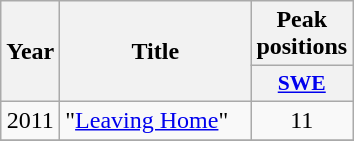<table class="wikitable">
<tr>
<th rowspan="2" align="center" width="10">Year</th>
<th rowspan="2" align="center" width="120">Title</th>
<th colspan="1" align="center" width="20">Peak positions</th>
</tr>
<tr>
<th scope="col" style="width:3em;font-size:90%;"><a href='#'>SWE</a><br></th>
</tr>
<tr>
<td style="text-align:center;">2011</td>
<td>"<a href='#'>Leaving Home</a>"</td>
<td style="text-align:center;">11</td>
</tr>
<tr>
</tr>
</table>
